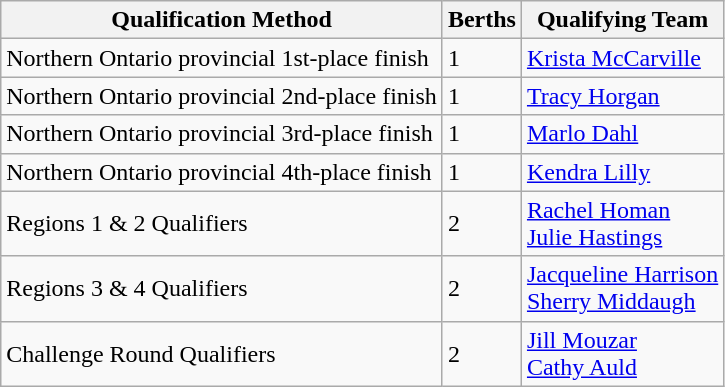<table class="wikitable" border="1">
<tr>
<th>Qualification Method</th>
<th>Berths</th>
<th>Qualifying Team</th>
</tr>
<tr>
<td>Northern Ontario provincial 1st-place finish</td>
<td>1</td>
<td><a href='#'>Krista McCarville</a></td>
</tr>
<tr>
<td>Northern Ontario provincial 2nd-place finish</td>
<td>1</td>
<td><a href='#'>Tracy Horgan</a></td>
</tr>
<tr>
<td>Northern Ontario provincial 3rd-place finish</td>
<td>1</td>
<td><a href='#'>Marlo Dahl</a></td>
</tr>
<tr>
<td>Northern Ontario provincial 4th-place finish</td>
<td>1</td>
<td><a href='#'>Kendra Lilly</a></td>
</tr>
<tr>
<td>Regions 1 & 2 Qualifiers</td>
<td>2</td>
<td><a href='#'>Rachel Homan</a> <br> <a href='#'>Julie Hastings</a></td>
</tr>
<tr>
<td>Regions 3 & 4 Qualifiers</td>
<td>2</td>
<td><a href='#'>Jacqueline Harrison</a> <br> <a href='#'>Sherry Middaugh</a></td>
</tr>
<tr>
<td>Challenge Round Qualifiers</td>
<td>2</td>
<td><a href='#'>Jill Mouzar</a> <br> <a href='#'>Cathy Auld</a></td>
</tr>
</table>
